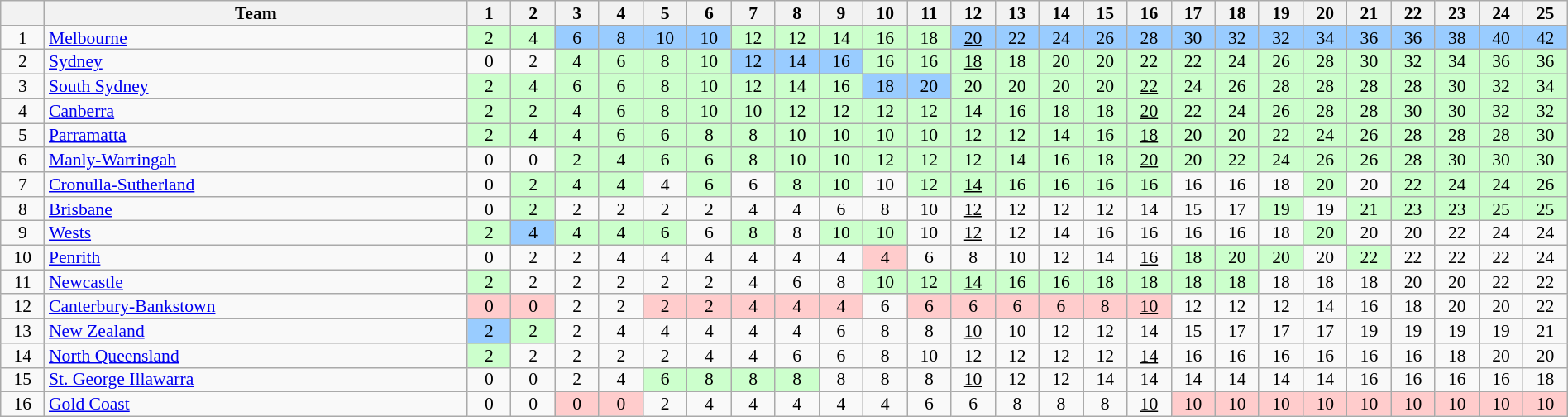<table class="wikitable" style="text-align:center; line-height: 90%; font-size:90%;" width=100%>
<tr>
<th width=20 abbr="Position"></th>
<th width=250>Team</th>
<th width=20 abbr="Round 1">1</th>
<th width=20 abbr="Round 2">2</th>
<th width=20 abbr="Round 3">3</th>
<th width=20 abbr="Round 4">4</th>
<th width=20 abbr="Round 5">5</th>
<th width=20 abbr="Round 6">6</th>
<th width=20 abbr="Round 7">7</th>
<th width=20 abbr="Round 8">8</th>
<th width=20 abbr="Round 9">9</th>
<th width=20 abbr="Round 10">10</th>
<th width=20 abbr="Round 11">11</th>
<th width=20 abbr="Round 12">12</th>
<th width=20 abbr="Round 13">13</th>
<th width=20 abbr="Round 14">14</th>
<th width=20 abbr="Round 15">15</th>
<th width=20 abbr="Round 16">16</th>
<th width=20 abbr="Round 17">17</th>
<th width=20 abbr="Round 18">18</th>
<th width=20 abbr="Round 19">19</th>
<th width=20 abbr="Round 20">20</th>
<th width=20 abbr="Round 21">21</th>
<th width=20 abbr="Round 22">22</th>
<th width=20 abbr="Round 23">23</th>
<th width=20 abbr="Round 24">24</th>
<th width=20 abbr="Round 25">25</th>
</tr>
<tr>
<td>1</td>
<td style="text-align:left;"> <a href='#'>Melbourne</a></td>
<td style="background: #ccffcc;">2</td>
<td style="background: #ccffcc;">4</td>
<td style="background: #99ccff;">6</td>
<td style="background: #99ccff;">8</td>
<td style="background: #99ccff;">10</td>
<td style="background: #99ccff;">10</td>
<td style="background: #ccffcc;">12</td>
<td style="background: #ccffcc;">12</td>
<td style="background: #ccffcc;">14</td>
<td style="background: #ccffcc;">16</td>
<td style="background: #ccffcc;">18</td>
<td style="background: #99ccff;"><u>20</u></td>
<td style="background: #99ccff;">22</td>
<td style="background: #99ccff;">24</td>
<td style="background: #99ccff;">26</td>
<td style="background: #99ccff;">28</td>
<td style="background: #99ccff;">30</td>
<td style="background: #99ccff;">32</td>
<td style="background: #99ccff;">32</td>
<td style="background: #99ccff;">34</td>
<td style="background: #99ccff;">36</td>
<td style="background: #99ccff;">36</td>
<td style="background: #99ccff;">38</td>
<td style="background: #99ccff;">40</td>
<td style="background: #99ccff;">42</td>
</tr>
<tr>
<td>2</td>
<td style="text-align:left;"> <a href='#'>Sydney</a></td>
<td>0</td>
<td>2</td>
<td style="background: #ccffcc;">4</td>
<td style="background: #ccffcc;">6</td>
<td style="background: #ccffcc;">8</td>
<td style="background: #ccffcc;">10</td>
<td style="background: #99ccff;">12</td>
<td style="background: #99ccff;">14</td>
<td style="background: #99ccff;">16</td>
<td style="background: #ccffcc;">16</td>
<td style="background: #ccffcc;">16</td>
<td style="background: #ccffcc;"><u>18</u></td>
<td style="background: #ccffcc;">18</td>
<td style="background: #ccffcc;">20</td>
<td style="background: #ccffcc;">20</td>
<td style="background: #ccffcc;">22</td>
<td style="background: #ccffcc;">22</td>
<td style="background: #ccffcc;">24</td>
<td style="background: #ccffcc;">26</td>
<td style="background: #ccffcc;">28</td>
<td style="background: #ccffcc;">30</td>
<td style="background: #ccffcc;">32</td>
<td style="background: #ccffcc;">34</td>
<td style="background: #ccffcc;">36</td>
<td style="background: #ccffcc;">36</td>
</tr>
<tr>
<td>3</td>
<td style="text-align:left;"> <a href='#'>South Sydney</a></td>
<td style="background: #ccffcc;">2</td>
<td style="background: #ccffcc;">4</td>
<td style="background: #ccffcc;">6</td>
<td style="background: #ccffcc;">6</td>
<td style="background: #ccffcc;">8</td>
<td style="background: #ccffcc;">10</td>
<td style="background: #ccffcc;">12</td>
<td style="background: #ccffcc;">14</td>
<td style="background: #ccffcc;">16</td>
<td style="background: #99ccff;">18</td>
<td style="background: #99ccff;">20</td>
<td style="background: #ccffcc;">20</td>
<td style="background: #ccffcc;">20</td>
<td style="background: #ccffcc;">20</td>
<td style="background: #ccffcc;">20</td>
<td style="background: #ccffcc;"><u>22</u></td>
<td style="background: #ccffcc;">24</td>
<td style="background: #ccffcc;">26</td>
<td style="background: #ccffcc;">28</td>
<td style="background: #ccffcc;">28</td>
<td style="background: #ccffcc;">28</td>
<td style="background: #ccffcc;">28</td>
<td style="background: #ccffcc;">30</td>
<td style="background: #ccffcc;">32</td>
<td style="background: #ccffcc;">34</td>
</tr>
<tr>
<td>4</td>
<td style="text-align:left;"> <a href='#'>Canberra</a></td>
<td style="background: #ccffcc;">2</td>
<td style="background: #ccffcc;">2</td>
<td style="background: #ccffcc;">4</td>
<td style="background: #ccffcc;">6</td>
<td style="background: #ccffcc;">8</td>
<td style="background: #ccffcc;">10</td>
<td style="background: #ccffcc;">10</td>
<td style="background: #ccffcc;">12</td>
<td style="background: #ccffcc;">12</td>
<td style="background: #ccffcc;">12</td>
<td style="background: #ccffcc;">12</td>
<td style="background: #ccffcc;">14</td>
<td style="background: #ccffcc;">16</td>
<td style="background: #ccffcc;">18</td>
<td style="background: #ccffcc;">18</td>
<td style="background: #ccffcc;"><u>20</u></td>
<td style="background: #ccffcc;">22</td>
<td style="background: #ccffcc;">24</td>
<td style="background: #ccffcc;">26</td>
<td style="background: #ccffcc;">28</td>
<td style="background: #ccffcc;">28</td>
<td style="background: #ccffcc;">30</td>
<td style="background: #ccffcc;">30</td>
<td style="background: #ccffcc;">32</td>
<td style="background: #ccffcc;">32</td>
</tr>
<tr>
<td>5</td>
<td style="text-align:left;"> <a href='#'>Parramatta</a></td>
<td style="background: #ccffcc;">2</td>
<td style="background: #ccffcc;">4</td>
<td style="background: #ccffcc;">4</td>
<td style="background: #ccffcc;">6</td>
<td style="background: #ccffcc;">6</td>
<td style="background: #ccffcc;">8</td>
<td style="background: #ccffcc;">8</td>
<td style="background: #ccffcc;">10</td>
<td style="background: #ccffcc;">10</td>
<td style="background: #ccffcc;">10</td>
<td style="background: #ccffcc;">10</td>
<td style="background: #ccffcc;">12</td>
<td style="background: #ccffcc;">12</td>
<td style="background: #ccffcc;">14</td>
<td style="background: #ccffcc;">16</td>
<td style="background: #ccffcc;"><u>18</u></td>
<td style="background: #ccffcc;">20</td>
<td style="background: #ccffcc;">20</td>
<td style="background: #ccffcc;">22</td>
<td style="background: #ccffcc;">24</td>
<td style="background: #ccffcc;">26</td>
<td style="background: #ccffcc;">28</td>
<td style="background: #ccffcc;">28</td>
<td style="background: #ccffcc;">28</td>
<td style="background: #ccffcc;">30</td>
</tr>
<tr>
<td>6</td>
<td style="text-align:left;"> <a href='#'>Manly-Warringah</a></td>
<td>0</td>
<td>0</td>
<td style="background: #ccffcc;">2</td>
<td style="background: #ccffcc;">4</td>
<td style="background: #ccffcc;">6</td>
<td style="background: #ccffcc;">6</td>
<td style="background: #ccffcc;">8</td>
<td style="background: #ccffcc;">10</td>
<td style="background: #ccffcc;">10</td>
<td style="background: #ccffcc;">12</td>
<td style="background: #ccffcc;">12</td>
<td style="background: #ccffcc;">12</td>
<td style="background: #ccffcc;">14</td>
<td style="background: #ccffcc;">16</td>
<td style="background: #ccffcc;">18</td>
<td style="background: #ccffcc;"><u>20</u></td>
<td style="background: #ccffcc;">20</td>
<td style="background: #ccffcc;">22</td>
<td style="background: #ccffcc;">24</td>
<td style="background: #ccffcc;">26</td>
<td style="background: #ccffcc;">26</td>
<td style="background: #ccffcc;">28</td>
<td style="background: #ccffcc;">30</td>
<td style="background: #ccffcc;">30</td>
<td style="background: #ccffcc;">30</td>
</tr>
<tr>
<td>7</td>
<td style="text-align:left;"> <a href='#'>Cronulla-Sutherland</a></td>
<td>0</td>
<td style="background: #ccffcc;">2</td>
<td style="background: #ccffcc;">4</td>
<td style="background: #ccffcc;">4</td>
<td>4</td>
<td style="background: #ccffcc;">6</td>
<td>6</td>
<td style="background: #ccffcc;">8</td>
<td style="background: #ccffcc;">10</td>
<td>10</td>
<td style="background: #ccffcc;">12</td>
<td style="background: #ccffcc;"><u>14</u></td>
<td style="background: #ccffcc;">16</td>
<td style="background: #ccffcc;">16</td>
<td style="background: #ccffcc;">16</td>
<td style="background: #ccffcc;">16</td>
<td>16</td>
<td>16</td>
<td>18</td>
<td style="background: #ccffcc;">20</td>
<td>20</td>
<td style="background: #ccffcc;">22</td>
<td style="background: #ccffcc;">24</td>
<td style="background: #ccffcc;">24</td>
<td style="background: #ccffcc;">26</td>
</tr>
<tr>
<td>8</td>
<td style="text-align:left;"> <a href='#'>Brisbane</a></td>
<td>0</td>
<td style="background: #ccffcc;">2</td>
<td>2</td>
<td>2</td>
<td>2</td>
<td>2</td>
<td>4</td>
<td>4</td>
<td>6</td>
<td>8</td>
<td>10</td>
<td><u>12</u></td>
<td>12</td>
<td>12</td>
<td>12</td>
<td>14</td>
<td>15</td>
<td>17</td>
<td style="background: #ccffcc;">19</td>
<td>19</td>
<td style="background: #ccffcc;">21</td>
<td style="background: #ccffcc;">23</td>
<td style="background: #ccffcc;">23</td>
<td style="background: #ccffcc;">25</td>
<td style="background: #ccffcc;">25</td>
</tr>
<tr>
<td>9</td>
<td style="text-align:left;"> <a href='#'>Wests</a></td>
<td style="background: #ccffcc;">2</td>
<td style="background: #99ccff;">4</td>
<td style="background: #ccffcc;">4</td>
<td style="background: #ccffcc;">4</td>
<td style="background: #ccffcc;">6</td>
<td>6</td>
<td style="background: #ccffcc;">8</td>
<td>8</td>
<td style="background: #ccffcc;">10</td>
<td style="background: #ccffcc;">10</td>
<td>10</td>
<td><u>12</u></td>
<td>12</td>
<td>14</td>
<td>16</td>
<td>16</td>
<td>16</td>
<td>16</td>
<td>18</td>
<td style="background: #ccffcc;">20</td>
<td>20</td>
<td>20</td>
<td>22</td>
<td>24</td>
<td>24</td>
</tr>
<tr>
<td>10</td>
<td style="text-align:left;"> <a href='#'>Penrith</a></td>
<td>0</td>
<td>2</td>
<td>2</td>
<td>4</td>
<td>4</td>
<td>4</td>
<td>4</td>
<td>4</td>
<td>4</td>
<td style="background: #ffcccc;">4</td>
<td>6</td>
<td>8</td>
<td>10</td>
<td>12</td>
<td>14</td>
<td><u>16</u></td>
<td style="background: #ccffcc;">18</td>
<td style="background: #ccffcc;">20</td>
<td style="background: #ccffcc;">20</td>
<td>20</td>
<td style="background: #ccffcc;">22</td>
<td>22</td>
<td>22</td>
<td>22</td>
<td>24</td>
</tr>
<tr>
<td>11</td>
<td style="text-align:left;"> <a href='#'>Newcastle</a></td>
<td style="background: #ccffcc;">2</td>
<td>2</td>
<td>2</td>
<td>2</td>
<td>2</td>
<td>2</td>
<td>4</td>
<td>6</td>
<td>8</td>
<td style="background: #ccffcc;">10</td>
<td style="background: #ccffcc;">12</td>
<td style="background: #ccffcc;"><u>14</u></td>
<td style="background: #ccffcc;">16</td>
<td style="background: #ccffcc;">16</td>
<td style="background: #ccffcc;">18</td>
<td style="background: #ccffcc;">18</td>
<td style="background: #ccffcc;">18</td>
<td style="background: #ccffcc;">18</td>
<td>18</td>
<td>18</td>
<td>18</td>
<td>20</td>
<td>20</td>
<td>22</td>
<td>22</td>
</tr>
<tr>
<td>12</td>
<td style="text-align:left;"> <a href='#'>Canterbury-Bankstown</a></td>
<td style="background: #ffcccc;">0</td>
<td style="background: #ffcccc;">0</td>
<td>2</td>
<td>2</td>
<td style="background: #ffcccc;">2</td>
<td style="background: #ffcccc;">2</td>
<td style="background: #ffcccc;">4</td>
<td style="background: #ffcccc;">4</td>
<td style="background: #ffcccc;">4</td>
<td>6</td>
<td style="background: #ffcccc;">6</td>
<td style="background: #ffcccc;">6</td>
<td style="background: #ffcccc;">6</td>
<td style="background: #ffcccc;">6</td>
<td style="background: #ffcccc;">8</td>
<td style="background: #ffcccc;"><u>10</u></td>
<td>12</td>
<td>12</td>
<td>12</td>
<td>14</td>
<td>16</td>
<td>18</td>
<td>20</td>
<td>20</td>
<td>22</td>
</tr>
<tr>
<td>13</td>
<td style="text-align:left;"> <a href='#'>New Zealand</a></td>
<td style="background: #99ccff;">2</td>
<td style="background: #ccffcc;">2</td>
<td>2</td>
<td>4</td>
<td>4</td>
<td>4</td>
<td>4</td>
<td>4</td>
<td>6</td>
<td>8</td>
<td>8</td>
<td><u>10</u></td>
<td>10</td>
<td>12</td>
<td>12</td>
<td>14</td>
<td>15</td>
<td>17</td>
<td>17</td>
<td>17</td>
<td>19</td>
<td>19</td>
<td>19</td>
<td>19</td>
<td>21</td>
</tr>
<tr>
<td>14</td>
<td style="text-align:left;"> <a href='#'>North Queensland</a></td>
<td style="background: #ccffcc;">2</td>
<td>2</td>
<td>2</td>
<td>2</td>
<td>2</td>
<td>4</td>
<td>4</td>
<td>6</td>
<td>6</td>
<td>8</td>
<td>10</td>
<td>12</td>
<td>12</td>
<td>12</td>
<td>12</td>
<td><u>14</u></td>
<td>16</td>
<td>16</td>
<td>16</td>
<td>16</td>
<td>16</td>
<td>16</td>
<td>18</td>
<td>20</td>
<td>20</td>
</tr>
<tr>
<td>15</td>
<td style="text-align:left;"> <a href='#'>St. George Illawarra</a></td>
<td>0</td>
<td>0</td>
<td>2</td>
<td>4</td>
<td style="background: #ccffcc;">6</td>
<td style="background: #ccffcc;">8</td>
<td style="background: #ccffcc;">8</td>
<td style="background: #ccffcc;">8</td>
<td>8</td>
<td>8</td>
<td>8</td>
<td><u>10</u></td>
<td>12</td>
<td>12</td>
<td>14</td>
<td>14</td>
<td>14</td>
<td>14</td>
<td>14</td>
<td>14</td>
<td>16</td>
<td>16</td>
<td>16</td>
<td>16</td>
<td>18</td>
</tr>
<tr>
<td>16</td>
<td style="text-align:left;"> <a href='#'>Gold Coast</a></td>
<td>0</td>
<td>0</td>
<td style="background: #ffcccc;">0</td>
<td style="background: #ffcccc;">0</td>
<td>2</td>
<td>4</td>
<td>4</td>
<td>4</td>
<td>4</td>
<td>4</td>
<td>6</td>
<td>6</td>
<td>8</td>
<td>8</td>
<td>8</td>
<td><u>10</u></td>
<td style="background: #ffcccc;">10</td>
<td style="background: #ffcccc;">10</td>
<td style="background: #ffcccc;">10</td>
<td style="background: #ffcccc;">10</td>
<td style="background: #ffcccc;">10</td>
<td style="background: #ffcccc;">10</td>
<td style="background: #ffcccc;">10</td>
<td style="background: #ffcccc;">10</td>
<td style="background: #ffcccc;">10</td>
</tr>
</table>
